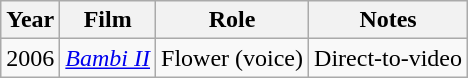<table class="wikitable">
<tr>
<th>Year</th>
<th>Film</th>
<th>Role</th>
<th>Notes</th>
</tr>
<tr>
<td>2006</td>
<td><em><a href='#'>Bambi II</a></em></td>
<td>Flower (voice)</td>
<td>Direct-to-video</td>
</tr>
</table>
